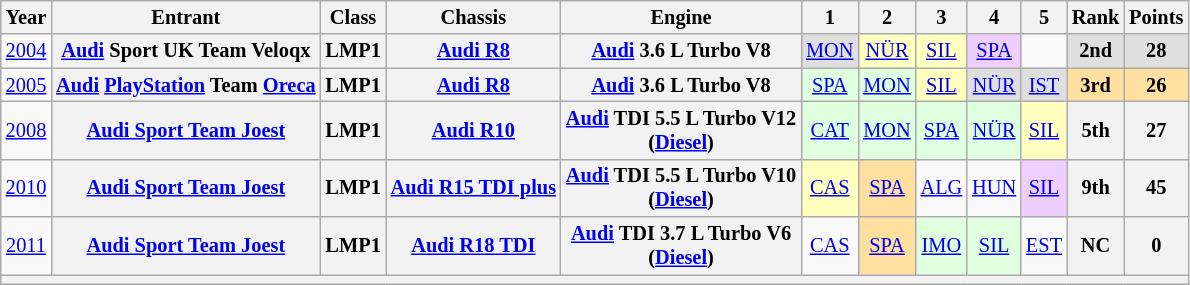<table class="wikitable" style="text-align:center; font-size:85%">
<tr>
<th>Year</th>
<th>Entrant</th>
<th>Class</th>
<th>Chassis</th>
<th>Engine</th>
<th>1</th>
<th>2</th>
<th>3</th>
<th>4</th>
<th>5</th>
<th>Rank</th>
<th>Points</th>
</tr>
<tr>
<td><a href='#'>2004</a></td>
<th nowrap><a href='#'>Audi</a> Sport UK Team Veloqx</th>
<th>LMP1</th>
<th nowrap><a href='#'>Audi R8</a></th>
<th nowrap><a href='#'>Audi</a> 3.6 L Turbo V8</th>
<td style="background:#DFDFDF;"><a href='#'>MON</a><br></td>
<td style="background:#FFFFBF;"><a href='#'>NÜR</a><br></td>
<td style="background:#FFFFBF;"><a href='#'>SIL</a><br></td>
<td style="background:#EFCFFF;"><a href='#'>SPA</a><br></td>
<td></td>
<th style="background:#DFDFDF;">2nd</th>
<th style="background:#DFDFDF;">28</th>
</tr>
<tr>
<td><a href='#'>2005</a></td>
<th nowrap><a href='#'>Audi</a> <a href='#'>PlayStation</a> Team <a href='#'>Oreca</a></th>
<th>LMP1</th>
<th nowrap><a href='#'>Audi R8</a></th>
<th nowrap><a href='#'>Audi</a> 3.6 L Turbo V8</th>
<td style="background:#DFFFDF;"><a href='#'>SPA</a><br></td>
<td style="background:#DFFFDF;"><a href='#'>MON</a><br></td>
<td style="background:#FFFFBF;"><a href='#'>SIL</a><br></td>
<td style="background:#DFDFDF;"><a href='#'>NÜR</a><br></td>
<td style="background:#DFDFDF;"><a href='#'>IST</a><br></td>
<th style="background:#FFDF9F;">3rd</th>
<th style="background:#FFDF9F;">26</th>
</tr>
<tr>
<td><a href='#'>2008</a></td>
<th nowrap><a href='#'>Audi Sport Team Joest</a></th>
<th>LMP1</th>
<th nowrap><a href='#'>Audi R10</a></th>
<th nowrap><a href='#'>Audi</a> TDI 5.5 L Turbo V12<br>(<a href='#'>Diesel</a>)</th>
<td style="background:#DFFFDF;"><a href='#'>CAT</a><br></td>
<td style="background:#DFFFDF;"><a href='#'>MON</a><br></td>
<td style="background:#DFFFDF;"><a href='#'>SPA</a><br></td>
<td style="background:#DFFFDF;"><a href='#'>NÜR</a><br></td>
<td style="background:#FFFFBF;"><a href='#'>SIL</a><br></td>
<th>5th</th>
<th>27</th>
</tr>
<tr>
<td><a href='#'>2010</a></td>
<th nowrap><a href='#'>Audi Sport Team Joest</a></th>
<th>LMP1</th>
<th nowrap><a href='#'>Audi R15 TDI plus</a></th>
<th nowrap><a href='#'>Audi</a> TDI 5.5 L Turbo V10<br>(<a href='#'>Diesel</a>)</th>
<td style="background:#FFFFBF;"><a href='#'>CAS</a><br></td>
<td style="background:#FFDF9F;"><a href='#'>SPA</a><br></td>
<td><a href='#'>ALG</a></td>
<td><a href='#'>HUN</a></td>
<td style="background:#EFCFFF;"><a href='#'>SIL</a><br></td>
<th>9th</th>
<th>45</th>
</tr>
<tr>
<td><a href='#'>2011</a></td>
<th nowrap><a href='#'>Audi Sport Team Joest</a></th>
<th>LMP1</th>
<th nowrap><a href='#'>Audi R18 TDI</a></th>
<th nowrap><a href='#'>Audi</a> TDI 3.7 L Turbo V6<br>(<a href='#'>Diesel</a>)</th>
<td><a href='#'>CAS</a></td>
<td style="background:#FFDF9F;"><a href='#'>SPA</a><br></td>
<td style="background:#DFFFDF;"><a href='#'>IMO</a><br></td>
<td style="background:#DFFFDF;"><a href='#'>SIL</a><br></td>
<td><a href='#'>EST</a></td>
<th>NC</th>
<th>0</th>
</tr>
<tr>
<th colspan="12"></th>
</tr>
</table>
